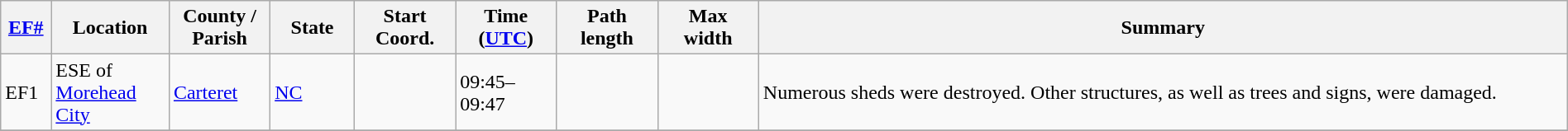<table class="wikitable sortable" style="width:100%;">
<tr>
<th scope="col" style="width:3%; text-align:center;"><a href='#'>EF#</a></th>
<th scope="col" style="width:7%; text-align:center;" class="unsortable">Location</th>
<th scope="col" style="width:6%; text-align:center;" class="unsortable">County / Parish</th>
<th scope="col" style="width:5%; text-align:center;">State</th>
<th scope="col" style="width:6%; text-align:center;">Start Coord.</th>
<th scope="col" style="width:6%; text-align:center;">Time (<a href='#'>UTC</a>)</th>
<th scope="col" style="width:6%; text-align:center;">Path length</th>
<th scope="col" style="width:6%; text-align:center;">Max width</th>
<th scope="col" class="unsortable" style="width:48%; text-align:center;">Summary</th>
</tr>
<tr>
<td bgcolor=>EF1</td>
<td>ESE of <a href='#'>Morehead City</a></td>
<td><a href='#'>Carteret</a></td>
<td><a href='#'>NC</a></td>
<td></td>
<td>09:45–09:47</td>
<td></td>
<td></td>
<td>Numerous sheds were destroyed. Other structures, as well as trees and signs, were damaged.</td>
</tr>
<tr>
</tr>
</table>
